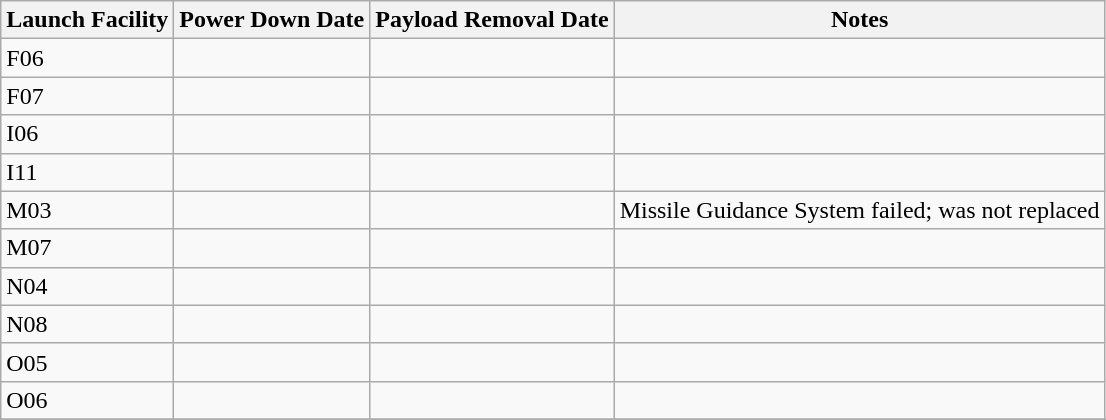<table class="wikitable sortable"| >
<tr>
<th>Launch Facility</th>
<th>Power Down Date</th>
<th>Payload Removal Date</th>
<th>Notes</th>
</tr>
<tr>
<td>F06</td>
<td></td>
<td></td>
<td></td>
</tr>
<tr>
<td>F07</td>
<td></td>
<td></td>
<td></td>
</tr>
<tr>
<td>I06</td>
<td></td>
<td></td>
<td></td>
</tr>
<tr>
<td>I11</td>
<td></td>
<td></td>
<td></td>
</tr>
<tr>
<td>M03</td>
<td></td>
<td></td>
<td>Missile Guidance System failed; was not replaced</td>
</tr>
<tr>
<td>M07</td>
<td></td>
<td></td>
<td></td>
</tr>
<tr>
<td>N04</td>
<td></td>
<td></td>
<td></td>
</tr>
<tr>
<td>N08</td>
<td></td>
<td></td>
<td></td>
</tr>
<tr>
<td>O05</td>
<td></td>
<td></td>
<td></td>
</tr>
<tr>
<td>O06</td>
<td></td>
<td></td>
<td></td>
</tr>
<tr>
</tr>
</table>
